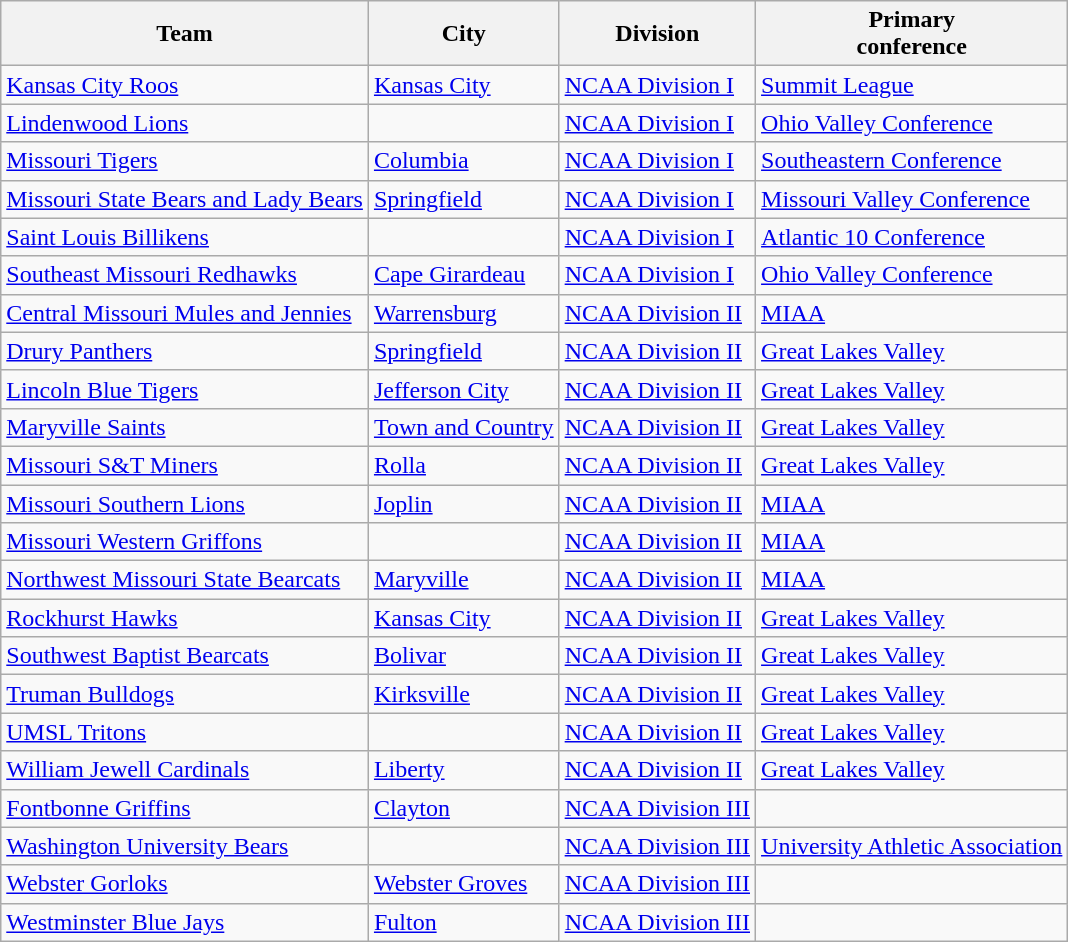<table class="sortable wikitable">
<tr>
<th>Team</th>
<th>City</th>
<th>Division</th>
<th>Primary <br> conference</th>
</tr>
<tr>
<td><a href='#'>Kansas City Roos</a></td>
<td><a href='#'>Kansas City</a></td>
<td><a href='#'>NCAA Division I</a></td>
<td><a href='#'>Summit League</a></td>
</tr>
<tr>
<td><a href='#'>Lindenwood Lions</a></td>
<td></td>
<td><a href='#'>NCAA Division I</a></td>
<td><a href='#'>Ohio Valley Conference</a></td>
</tr>
<tr>
<td><a href='#'>Missouri Tigers</a></td>
<td><a href='#'>Columbia</a></td>
<td><a href='#'>NCAA Division I</a></td>
<td><a href='#'>Southeastern Conference</a></td>
</tr>
<tr>
<td><a href='#'>Missouri State Bears and Lady Bears</a></td>
<td><a href='#'>Springfield</a></td>
<td><a href='#'>NCAA Division I</a></td>
<td><a href='#'>Missouri Valley Conference</a><br></td>
</tr>
<tr>
<td><a href='#'>Saint Louis Billikens</a></td>
<td></td>
<td><a href='#'>NCAA Division I</a></td>
<td><a href='#'>Atlantic 10 Conference</a></td>
</tr>
<tr>
<td><a href='#'>Southeast Missouri Redhawks</a></td>
<td><a href='#'>Cape Girardeau</a></td>
<td><a href='#'>NCAA Division I</a></td>
<td><a href='#'>Ohio Valley Conference</a></td>
</tr>
<tr>
<td><a href='#'>Central Missouri Mules and Jennies</a></td>
<td><a href='#'>Warrensburg</a></td>
<td><a href='#'>NCAA Division II</a></td>
<td><a href='#'>MIAA</a></td>
</tr>
<tr>
<td><a href='#'>Drury Panthers</a></td>
<td><a href='#'>Springfield</a></td>
<td><a href='#'>NCAA Division II</a></td>
<td><a href='#'>Great Lakes Valley</a></td>
</tr>
<tr>
<td><a href='#'>Lincoln Blue Tigers</a></td>
<td><a href='#'>Jefferson City</a></td>
<td><a href='#'>NCAA Division II</a></td>
<td><a href='#'>Great Lakes Valley</a></td>
</tr>
<tr>
<td><a href='#'>Maryville Saints</a></td>
<td><a href='#'>Town and Country</a></td>
<td><a href='#'>NCAA Division II</a></td>
<td><a href='#'>Great Lakes Valley</a></td>
</tr>
<tr>
<td><a href='#'>Missouri S&T Miners</a></td>
<td><a href='#'>Rolla</a></td>
<td><a href='#'>NCAA Division II</a></td>
<td><a href='#'>Great Lakes Valley</a></td>
</tr>
<tr>
<td><a href='#'>Missouri Southern Lions</a></td>
<td><a href='#'>Joplin</a></td>
<td><a href='#'>NCAA Division II</a></td>
<td><a href='#'>MIAA</a></td>
</tr>
<tr>
<td><a href='#'>Missouri Western Griffons</a></td>
<td></td>
<td><a href='#'>NCAA Division II</a></td>
<td><a href='#'>MIAA</a></td>
</tr>
<tr>
<td><a href='#'>Northwest Missouri State Bearcats</a></td>
<td><a href='#'>Maryville</a></td>
<td><a href='#'>NCAA Division II</a></td>
<td><a href='#'>MIAA</a></td>
</tr>
<tr>
<td><a href='#'>Rockhurst Hawks</a></td>
<td><a href='#'>Kansas City</a></td>
<td><a href='#'>NCAA Division II</a></td>
<td><a href='#'>Great Lakes Valley</a></td>
</tr>
<tr>
<td><a href='#'>Southwest Baptist Bearcats</a></td>
<td><a href='#'>Bolivar</a></td>
<td><a href='#'>NCAA Division II</a></td>
<td><a href='#'>Great Lakes Valley</a></td>
</tr>
<tr>
<td><a href='#'>Truman Bulldogs</a></td>
<td><a href='#'>Kirksville</a></td>
<td><a href='#'>NCAA Division II</a></td>
<td><a href='#'>Great Lakes Valley</a></td>
</tr>
<tr>
<td><a href='#'>UMSL Tritons</a></td>
<td></td>
<td><a href='#'>NCAA Division II</a></td>
<td><a href='#'>Great Lakes Valley</a></td>
</tr>
<tr>
<td><a href='#'>William Jewell Cardinals</a></td>
<td><a href='#'>Liberty</a></td>
<td><a href='#'>NCAA Division II</a></td>
<td><a href='#'>Great Lakes Valley</a></td>
</tr>
<tr>
<td><a href='#'>Fontbonne Griffins</a></td>
<td><a href='#'>Clayton</a></td>
<td><a href='#'>NCAA Division III</a></td>
<td><br></td>
</tr>
<tr>
<td><a href='#'>Washington University Bears</a></td>
<td></td>
<td><a href='#'>NCAA Division III</a></td>
<td><a href='#'>University Athletic Association</a></td>
</tr>
<tr>
<td><a href='#'>Webster Gorloks</a></td>
<td><a href='#'>Webster Groves</a></td>
<td><a href='#'>NCAA Division III</a></td>
<td></td>
</tr>
<tr>
<td><a href='#'>Westminster Blue Jays</a></td>
<td><a href='#'>Fulton</a></td>
<td><a href='#'>NCAA Division III</a></td>
<td></td>
</tr>
</table>
